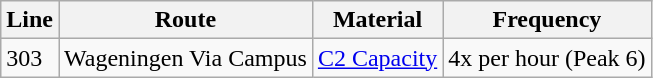<table class="wikitable">
<tr>
<th>Line</th>
<th>Route</th>
<th>Material</th>
<th>Frequency</th>
</tr>
<tr>
<td>303</td>
<td>Wageningen Via Campus</td>
<td><a href='#'>C2 Capacity</a></td>
<td>4x per hour (Peak 6)</td>
</tr>
</table>
